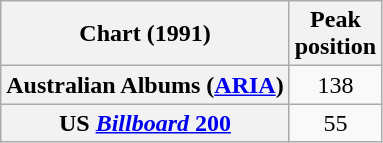<table class="wikitable sortable plainrowheaders" style="text-align:center">
<tr>
<th scope="col">Chart (1991)</th>
<th scope="col">Peak<br> position</th>
</tr>
<tr>
<th scope="row">Australian Albums (<a href='#'>ARIA</a>) </th>
<td>138</td>
</tr>
<tr>
<th scope="row">US <a href='#'><em>Billboard</em> 200</a></th>
<td>55</td>
</tr>
</table>
